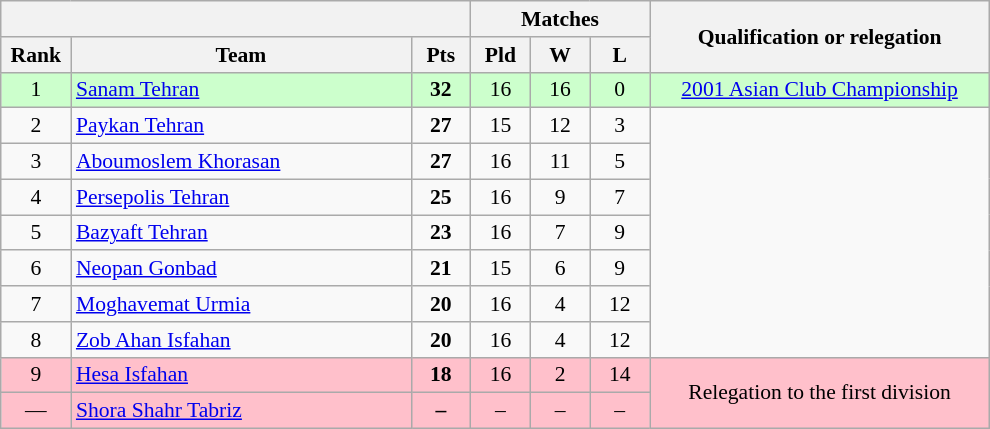<table class="wikitable" style="text-align:center; font-size:90%">
<tr>
<th colspan=3></th>
<th colspan=3>Matches</th>
<th rowspan=2 width=220>Qualification or relegation</th>
</tr>
<tr>
<th width=40>Rank</th>
<th width=220>Team</th>
<th width=33>Pts</th>
<th width=33>Pld</th>
<th width=33>W</th>
<th width=33>L</th>
</tr>
<tr bgcolor=ccffcc>
<td>1</td>
<td align="left"><a href='#'>Sanam Tehran</a></td>
<td><strong>32</strong></td>
<td>16</td>
<td>16</td>
<td>0</td>
<td><a href='#'>2001 Asian Club Championship</a></td>
</tr>
<tr>
<td>2</td>
<td align="left"><a href='#'>Paykan Tehran</a></td>
<td><strong>27</strong></td>
<td>15</td>
<td>12</td>
<td>3</td>
<td rowspan=7></td>
</tr>
<tr>
<td>3</td>
<td align="left"><a href='#'>Aboumoslem Khorasan</a></td>
<td><strong>27</strong></td>
<td>16</td>
<td>11</td>
<td>5</td>
</tr>
<tr>
<td>4</td>
<td align="left"><a href='#'>Persepolis Tehran</a></td>
<td><strong>25</strong></td>
<td>16</td>
<td>9</td>
<td>7</td>
</tr>
<tr>
<td>5</td>
<td align="left"><a href='#'>Bazyaft Tehran</a></td>
<td><strong>23</strong></td>
<td>16</td>
<td>7</td>
<td>9</td>
</tr>
<tr>
<td>6</td>
<td align="left"><a href='#'>Neopan Gonbad</a></td>
<td><strong>21</strong></td>
<td>15</td>
<td>6</td>
<td>9</td>
</tr>
<tr>
<td>7</td>
<td align="left"><a href='#'>Moghavemat Urmia</a></td>
<td><strong>20</strong></td>
<td>16</td>
<td>4</td>
<td>12</td>
</tr>
<tr>
<td>8</td>
<td align="left"><a href='#'>Zob Ahan Isfahan</a></td>
<td><strong>20</strong></td>
<td>16</td>
<td>4</td>
<td>12</td>
</tr>
<tr bgcolor=pink>
<td>9</td>
<td align="left"><a href='#'>Hesa Isfahan</a></td>
<td><strong>18</strong></td>
<td>16</td>
<td>2</td>
<td>14</td>
<td rowspan=2>Relegation to the first division</td>
</tr>
<tr bgcolor=pink>
<td>—</td>
<td align="left"><a href='#'>Shora Shahr Tabriz</a></td>
<td><strong>–</strong></td>
<td>–</td>
<td>–</td>
<td>–</td>
</tr>
</table>
